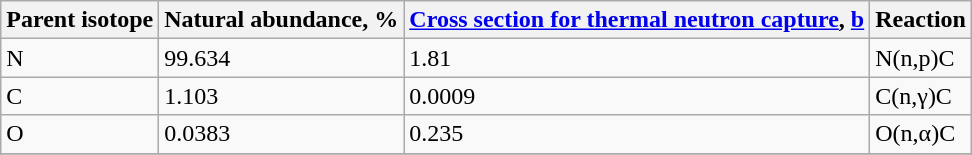<table class="wikitable">
<tr>
<th>Parent isotope</th>
<th>Natural abundance, %</th>
<th><a href='#'>Cross section for thermal neutron capture</a>, <a href='#'>b</a></th>
<th>Reaction</th>
</tr>
<tr>
<td>N</td>
<td>99.634</td>
<td>1.81</td>
<td>N(n,p)C</td>
</tr>
<tr>
<td>C</td>
<td>1.103</td>
<td>0.0009</td>
<td>C(n,γ)C</td>
</tr>
<tr>
<td>O</td>
<td>0.0383</td>
<td>0.235</td>
<td>O(n,α)C</td>
</tr>
<tr>
</tr>
</table>
